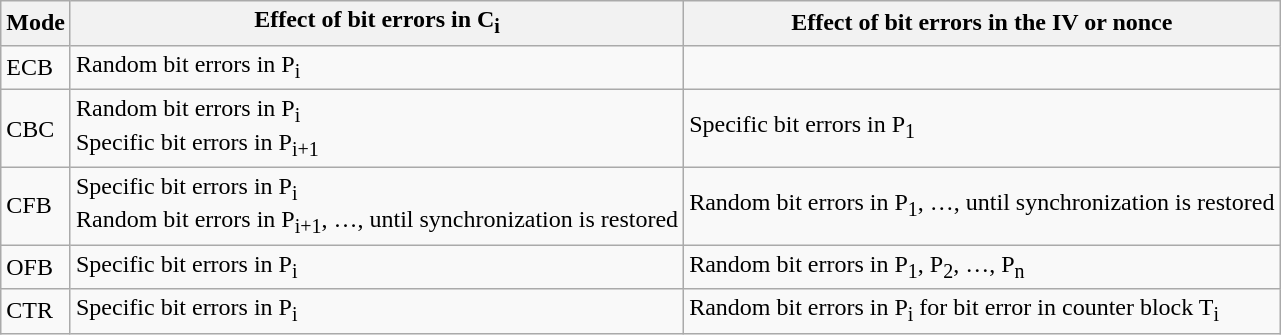<table class="wikitable">
<tr>
<th>Mode</th>
<th>Effect of bit errors in C<sub>i</sub></th>
<th>Effect of bit errors in the IV or nonce</th>
</tr>
<tr>
<td>ECB</td>
<td>Random bit errors in P<sub>i</sub></td>
<td></td>
</tr>
<tr>
<td>CBC</td>
<td>Random bit errors in P<sub>i</sub><br>Specific bit errors in P<sub>i+1</sub></td>
<td>Specific bit errors in P<sub>1</sub></td>
</tr>
<tr>
<td>CFB</td>
<td>Specific bit errors in P<sub>i</sub><br> Random bit errors in P<sub>i+1</sub>, …, until synchronization is restored</td>
<td>Random bit errors in P<sub>1</sub>, …, until synchronization is restored</td>
</tr>
<tr>
<td>OFB</td>
<td>Specific bit errors in P<sub>i</sub></td>
<td>Random bit errors in P<sub>1</sub>, P<sub>2</sub>, …, P<sub>n</sub></td>
</tr>
<tr>
<td>CTR</td>
<td>Specific bit errors in P<sub>i</sub></td>
<td>Random bit errors in P<sub>i</sub> for bit error in counter block T<sub>i</sub></td>
</tr>
</table>
